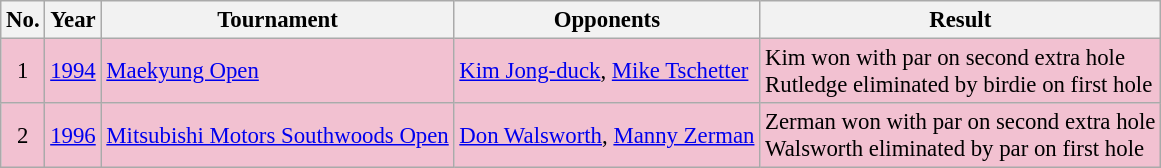<table class="wikitable" style="font-size:95%;">
<tr>
<th>No.</th>
<th>Year</th>
<th>Tournament</th>
<th>Opponents</th>
<th>Result</th>
</tr>
<tr style="background:#F2C1D1;">
<td align=center>1</td>
<td><a href='#'>1994</a></td>
<td><a href='#'>Maekyung Open</a></td>
<td> <a href='#'>Kim Jong-duck</a>,  <a href='#'>Mike Tschetter</a></td>
<td>Kim won with par on second extra hole<br>Rutledge eliminated by birdie on first hole</td>
</tr>
<tr style="background:#F2C1D1;">
<td align=center>2</td>
<td><a href='#'>1996</a></td>
<td><a href='#'>Mitsubishi Motors Southwoods Open</a></td>
<td> <a href='#'>Don Walsworth</a>,  <a href='#'>Manny Zerman</a></td>
<td>Zerman won with par on second extra hole<br>Walsworth eliminated by par on first hole</td>
</tr>
</table>
